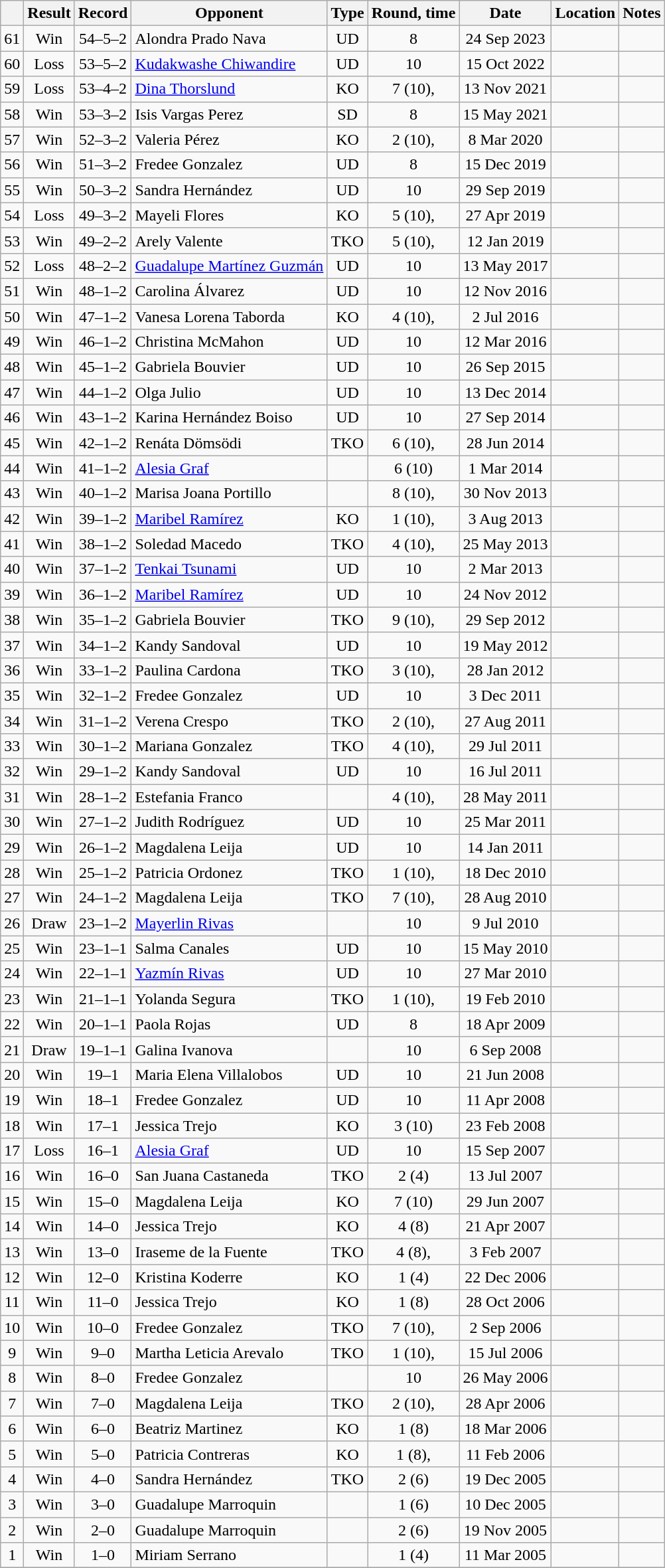<table class="wikitable" style="text-align:center">
<tr>
<th></th>
<th>Result</th>
<th>Record</th>
<th>Opponent</th>
<th>Type</th>
<th>Round, time</th>
<th>Date</th>
<th>Location</th>
<th>Notes</th>
</tr>
<tr>
<td>61</td>
<td>Win</td>
<td>54–5–2</td>
<td align="left"> Alondra Prado Nava</td>
<td>UD</td>
<td>8</td>
<td>24 Sep 2023</td>
<td align=left></td>
<td></td>
</tr>
<tr>
<td>60</td>
<td>Loss</td>
<td>53–5–2</td>
<td align="left"> <a href='#'>Kudakwashe Chiwandire</a></td>
<td>UD</td>
<td>10</td>
<td>15 Oct 2022</td>
<td align="left"></td>
<td></td>
</tr>
<tr>
<td>59</td>
<td>Loss</td>
<td>53–4–2</td>
<td align="left"> <a href='#'>Dina Thorslund</a></td>
<td>KO</td>
<td>7 (10), </td>
<td>13 Nov 2021</td>
<td align="left"></td>
<td align=left></td>
</tr>
<tr>
<td>58</td>
<td>Win</td>
<td>53–3–2</td>
<td align="left"> Isis Vargas Perez</td>
<td>SD</td>
<td>8</td>
<td>15 May 2021</td>
<td align=left></td>
<td></td>
</tr>
<tr>
<td>57</td>
<td>Win</td>
<td>52–3–2</td>
<td align=left> Valeria Pérez</td>
<td>KO</td>
<td>2 (10), </td>
<td>8 Mar 2020</td>
<td align=left></td>
<td></td>
</tr>
<tr>
<td>56</td>
<td>Win</td>
<td>51–3–2</td>
<td align=left> Fredee Gonzalez</td>
<td>UD</td>
<td>8</td>
<td>15 Dec 2019</td>
<td align=left></td>
<td></td>
</tr>
<tr>
<td>55</td>
<td>Win</td>
<td>50–3–2</td>
<td align=left> Sandra Hernández</td>
<td>UD</td>
<td>10</td>
<td>29 Sep 2019</td>
<td align=left></td>
<td></td>
</tr>
<tr>
<td>54</td>
<td>Loss</td>
<td>49–3–2</td>
<td align=left> Mayeli Flores</td>
<td>KO</td>
<td>5 (10), </td>
<td>27 Apr 2019</td>
<td align=left></td>
<td></td>
</tr>
<tr>
<td>53</td>
<td>Win</td>
<td>49–2–2</td>
<td align=left> Arely Valente</td>
<td>TKO</td>
<td>5 (10), </td>
<td>12 Jan 2019</td>
<td align=left></td>
<td></td>
</tr>
<tr>
<td>52</td>
<td>Loss</td>
<td>48–2–2</td>
<td align=left> <a href='#'>Guadalupe Martínez Guzmán</a></td>
<td>UD</td>
<td>10</td>
<td>13 May 2017</td>
<td align=left></td>
<td align=left></td>
</tr>
<tr>
<td>51</td>
<td>Win</td>
<td>48–1–2</td>
<td align=left> Carolina Álvarez</td>
<td>UD</td>
<td>10</td>
<td>12 Nov 2016</td>
<td align=left></td>
<td align=left></td>
</tr>
<tr>
<td>50</td>
<td>Win</td>
<td>47–1–2</td>
<td align=left> Vanesa Lorena Taborda</td>
<td>KO</td>
<td>4 (10), </td>
<td>2 Jul 2016</td>
<td align=left></td>
<td align=left></td>
</tr>
<tr>
<td>49</td>
<td>Win</td>
<td>46–1–2</td>
<td align=left> Christina McMahon</td>
<td>UD</td>
<td>10</td>
<td>12 Mar 2016</td>
<td align=left></td>
<td align=left></td>
</tr>
<tr>
<td>48</td>
<td>Win</td>
<td>45–1–2</td>
<td align=left> Gabriela Bouvier</td>
<td>UD</td>
<td>10</td>
<td>26 Sep 2015</td>
<td align=left></td>
<td align=left></td>
</tr>
<tr>
<td>47</td>
<td>Win</td>
<td>44–1–2</td>
<td align=left> Olga Julio</td>
<td>UD</td>
<td>10</td>
<td>13 Dec 2014</td>
<td align=left></td>
<td></td>
</tr>
<tr>
<td>46</td>
<td>Win</td>
<td>43–1–2</td>
<td align=left> Karina Hernández Boiso</td>
<td>UD</td>
<td>10</td>
<td>27 Sep 2014</td>
<td align=left></td>
<td></td>
</tr>
<tr>
<td>45</td>
<td>Win</td>
<td>42–1–2</td>
<td align=left> Renáta Dömsödi</td>
<td>TKO</td>
<td>6 (10), </td>
<td>28 Jun 2014</td>
<td align=left></td>
<td align=left></td>
</tr>
<tr>
<td>44</td>
<td>Win</td>
<td>41–1–2</td>
<td align=left> <a href='#'>Alesia Graf</a></td>
<td></td>
<td>6 (10)</td>
<td>1 Mar 2014</td>
<td align=left></td>
<td align=left></td>
</tr>
<tr>
<td>43</td>
<td>Win</td>
<td>40–1–2</td>
<td align=left> Marisa Joana Portillo</td>
<td></td>
<td>8 (10), </td>
<td>30 Nov 2013</td>
<td align=left></td>
<td align=left></td>
</tr>
<tr>
<td>42</td>
<td>Win</td>
<td>39–1–2</td>
<td align=left> <a href='#'>Maribel Ramírez</a></td>
<td>KO</td>
<td>1 (10), </td>
<td>3 Aug 2013</td>
<td align=left></td>
<td align=left></td>
</tr>
<tr>
<td>41</td>
<td>Win</td>
<td>38–1–2</td>
<td align=left> Soledad Macedo</td>
<td>TKO</td>
<td>4 (10), </td>
<td>25 May 2013</td>
<td align=left></td>
<td align=left></td>
</tr>
<tr>
<td>40</td>
<td>Win</td>
<td>37–1–2</td>
<td align=left> <a href='#'>Tenkai Tsunami</a></td>
<td>UD</td>
<td>10</td>
<td>2 Mar 2013</td>
<td align=left></td>
<td align=left></td>
</tr>
<tr>
<td>39</td>
<td>Win</td>
<td>36–1–2</td>
<td align=left> <a href='#'>Maribel Ramírez</a></td>
<td>UD</td>
<td>10</td>
<td>24 Nov 2012</td>
<td align=left></td>
<td align=left></td>
</tr>
<tr>
<td>38</td>
<td>Win</td>
<td>35–1–2</td>
<td align=left> Gabriela Bouvier</td>
<td>TKO</td>
<td>9 (10), </td>
<td>29 Sep 2012</td>
<td align=left></td>
<td align=left></td>
</tr>
<tr>
<td>37</td>
<td>Win</td>
<td>34–1–2</td>
<td align=left> Kandy Sandoval</td>
<td>UD</td>
<td>10</td>
<td>19 May 2012</td>
<td align=left></td>
<td align=left></td>
</tr>
<tr>
<td>36</td>
<td>Win</td>
<td>33–1–2</td>
<td align=left> Paulina Cardona</td>
<td>TKO</td>
<td>3 (10), </td>
<td>28 Jan 2012</td>
<td align=left></td>
<td align=left></td>
</tr>
<tr>
<td>35</td>
<td>Win</td>
<td>32–1–2</td>
<td align=left> Fredee Gonzalez</td>
<td>UD</td>
<td>10</td>
<td>3 Dec 2011</td>
<td align=left></td>
<td align=left></td>
</tr>
<tr>
<td>34</td>
<td>Win</td>
<td>31–1–2</td>
<td align=left> Verena Crespo</td>
<td>TKO</td>
<td>2 (10), </td>
<td>27 Aug 2011</td>
<td align=left></td>
<td align=left></td>
</tr>
<tr>
<td>33</td>
<td>Win</td>
<td>30–1–2</td>
<td align=left> Mariana Gonzalez</td>
<td>TKO</td>
<td>4 (10), </td>
<td>29 Jul 2011</td>
<td align=left></td>
<td></td>
</tr>
<tr>
<td>32</td>
<td>Win</td>
<td>29–1–2</td>
<td align=left> Kandy Sandoval</td>
<td>UD</td>
<td>10</td>
<td>16 Jul 2011</td>
<td align=left></td>
<td align=left></td>
</tr>
<tr>
<td>31</td>
<td>Win</td>
<td>28–1–2</td>
<td align=left> Estefania Franco</td>
<td></td>
<td>4 (10), </td>
<td>28 May 2011</td>
<td align=left></td>
<td align=left></td>
</tr>
<tr>
<td>30</td>
<td>Win</td>
<td>27–1–2</td>
<td align=left> Judith Rodríguez</td>
<td>UD</td>
<td>10</td>
<td>25 Mar 2011</td>
<td align=left></td>
<td align=left></td>
</tr>
<tr>
<td>29</td>
<td>Win</td>
<td>26–1–2</td>
<td align=left> Magdalena Leija</td>
<td>UD</td>
<td>10</td>
<td>14 Jan 2011</td>
<td align=left></td>
<td align=left></td>
</tr>
<tr>
<td>28</td>
<td>Win</td>
<td>25–1–2</td>
<td align=left> Patricia Ordonez</td>
<td>TKO</td>
<td>1 (10), </td>
<td>18 Dec 2010</td>
<td align=left></td>
<td align=left></td>
</tr>
<tr>
<td>27</td>
<td>Win</td>
<td>24–1–2</td>
<td align=left> Magdalena Leija</td>
<td>TKO</td>
<td>7 (10), </td>
<td>28 Aug 2010</td>
<td align=left></td>
<td align=left></td>
</tr>
<tr>
<td>26</td>
<td>Draw</td>
<td>23–1–2</td>
<td align=left> <a href='#'>Mayerlin Rivas</a></td>
<td></td>
<td>10</td>
<td>9 Jul 2010</td>
<td align=left></td>
<td align=left></td>
</tr>
<tr>
<td>25</td>
<td>Win</td>
<td>23–1–1</td>
<td align=left> Salma Canales</td>
<td>UD</td>
<td>10</td>
<td>15 May 2010</td>
<td align=left></td>
<td align=left></td>
</tr>
<tr>
<td>24</td>
<td>Win</td>
<td>22–1–1</td>
<td align=left> <a href='#'>Yazmín Rivas</a></td>
<td>UD</td>
<td>10</td>
<td>27 Mar 2010</td>
<td align=left></td>
<td align=left></td>
</tr>
<tr>
<td>23</td>
<td>Win</td>
<td>21–1–1</td>
<td align=left> Yolanda Segura</td>
<td>TKO</td>
<td>1 (10), </td>
<td>19 Feb 2010</td>
<td align=left></td>
<td align=left></td>
</tr>
<tr>
<td>22</td>
<td>Win</td>
<td>20–1–1</td>
<td align=left> Paola Rojas</td>
<td>UD</td>
<td>8</td>
<td>18 Apr 2009</td>
<td align=left></td>
<td></td>
</tr>
<tr>
<td>21</td>
<td>Draw</td>
<td>19–1–1</td>
<td align=left> Galina Ivanova</td>
<td></td>
<td>10</td>
<td>6 Sep 2008</td>
<td align=left></td>
<td align=left></td>
</tr>
<tr>
<td>20</td>
<td>Win</td>
<td>19–1</td>
<td align=left> Maria Elena Villalobos</td>
<td>UD</td>
<td>10</td>
<td>21 Jun 2008</td>
<td align=left></td>
<td align=left></td>
</tr>
<tr>
<td>19</td>
<td>Win</td>
<td>18–1</td>
<td align=left> Fredee Gonzalez</td>
<td>UD</td>
<td>10</td>
<td>11 Apr 2008</td>
<td align=left></td>
<td></td>
</tr>
<tr>
<td>18</td>
<td>Win</td>
<td>17–1</td>
<td align=left> Jessica Trejo</td>
<td>KO</td>
<td>3 (10)</td>
<td>23 Feb 2008</td>
<td align=left></td>
<td></td>
</tr>
<tr>
<td>17</td>
<td>Loss</td>
<td>16–1</td>
<td align=left> <a href='#'>Alesia Graf</a></td>
<td>UD</td>
<td>10</td>
<td>15 Sep 2007</td>
<td align=left></td>
<td align=left></td>
</tr>
<tr>
<td>16</td>
<td>Win</td>
<td>16–0</td>
<td align=left> San Juana Castaneda</td>
<td>TKO</td>
<td>2 (4)</td>
<td>13 Jul 2007</td>
<td align=left></td>
<td></td>
</tr>
<tr>
<td>15</td>
<td>Win</td>
<td>15–0</td>
<td align=left> Magdalena Leija</td>
<td>KO</td>
<td>7 (10)</td>
<td>29 Jun 2007</td>
<td align=left></td>
<td align=left></td>
</tr>
<tr>
<td>14</td>
<td>Win</td>
<td>14–0</td>
<td align=left> Jessica Trejo</td>
<td>KO</td>
<td>4 (8)</td>
<td>21 Apr 2007</td>
<td align=left></td>
<td></td>
</tr>
<tr>
<td>13</td>
<td>Win</td>
<td>13–0</td>
<td align=left> Iraseme de la Fuente</td>
<td>TKO</td>
<td>4 (8), </td>
<td>3 Feb 2007</td>
<td align=left></td>
<td></td>
</tr>
<tr>
<td>12</td>
<td>Win</td>
<td>12–0</td>
<td align=left> Kristina Koderre</td>
<td>KO</td>
<td>1 (4)</td>
<td>22 Dec 2006</td>
<td align=left></td>
<td></td>
</tr>
<tr>
<td>11</td>
<td>Win</td>
<td>11–0</td>
<td align=left> Jessica Trejo</td>
<td>KO</td>
<td>1 (8)</td>
<td>28 Oct 2006</td>
<td align=left></td>
<td></td>
</tr>
<tr>
<td>10</td>
<td>Win</td>
<td>10–0</td>
<td align=left> Fredee Gonzalez</td>
<td>TKO</td>
<td>7 (10), </td>
<td>2 Sep 2006</td>
<td align=left></td>
<td align=left></td>
</tr>
<tr>
<td>9</td>
<td>Win</td>
<td>9–0</td>
<td align=left> Martha Leticia Arevalo</td>
<td>TKO</td>
<td>1 (10), </td>
<td>15 Jul 2006</td>
<td align=left></td>
<td align=left></td>
</tr>
<tr>
<td>8</td>
<td>Win</td>
<td>8–0</td>
<td align=left> Fredee Gonzalez</td>
<td></td>
<td>10</td>
<td>26 May 2006</td>
<td align=left></td>
<td align=left></td>
</tr>
<tr>
<td>7</td>
<td>Win</td>
<td>7–0</td>
<td align=left> Magdalena Leija</td>
<td>TKO</td>
<td>2 (10), </td>
<td>28 Apr 2006</td>
<td align=left></td>
<td align=left></td>
</tr>
<tr>
<td>6</td>
<td>Win</td>
<td>6–0</td>
<td align=left> Beatriz Martinez</td>
<td>KO</td>
<td>1 (8)</td>
<td>18 Mar 2006</td>
<td align=left></td>
<td></td>
</tr>
<tr>
<td>5</td>
<td>Win</td>
<td>5–0</td>
<td align=left> Patricia Contreras</td>
<td>KO</td>
<td>1 (8), </td>
<td>11 Feb 2006</td>
<td align=left></td>
<td></td>
</tr>
<tr>
<td>4</td>
<td>Win</td>
<td>4–0</td>
<td align=left> Sandra Hernández</td>
<td>TKO</td>
<td>2 (6)</td>
<td>19 Dec 2005</td>
<td align=left></td>
<td></td>
</tr>
<tr>
<td>3</td>
<td>Win</td>
<td>3–0</td>
<td align=left> Guadalupe Marroquin</td>
<td></td>
<td>1 (6)</td>
<td>10 Dec 2005</td>
<td align=left></td>
<td></td>
</tr>
<tr>
<td>2</td>
<td>Win</td>
<td>2–0</td>
<td align=left> Guadalupe Marroquin</td>
<td></td>
<td>2 (6)</td>
<td>19 Nov 2005</td>
<td align=left></td>
<td></td>
</tr>
<tr>
<td>1</td>
<td>Win</td>
<td>1–0</td>
<td align=left> Miriam Serrano</td>
<td></td>
<td>1 (4)</td>
<td>11 Mar 2005</td>
<td align=left></td>
<td></td>
</tr>
<tr>
</tr>
</table>
